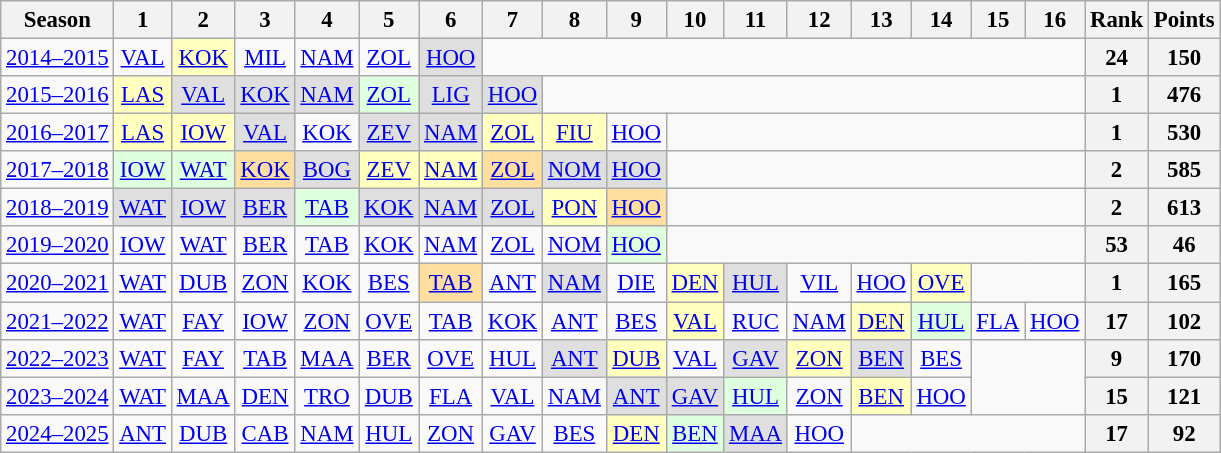<table class="wikitable" style="text-align:center; font-size:95%">
<tr>
<th>Season</th>
<th>1</th>
<th>2</th>
<th>3</th>
<th>4</th>
<th>5</th>
<th>6</th>
<th>7</th>
<th>8</th>
<th>9</th>
<th>10</th>
<th>11</th>
<th>12</th>
<th>13</th>
<th>14</th>
<th>15</th>
<th>16</th>
<th>Rank</th>
<th>Points</th>
</tr>
<tr>
<td><a href='#'>2014–2015</a></td>
<td><a href='#'>VAL</a><br></td>
<td bgcolor="#ffffbf"><a href='#'>KOK</a><br></td>
<td><a href='#'>MIL</a><br></td>
<td><a href='#'>NAM</a><br></td>
<td><a href='#'>ZOL</a><br></td>
<td bgcolor="#dfdfdf"><a href='#'>HOO</a><br></td>
<td colspan=10></td>
<th>24</th>
<th>150</th>
</tr>
<tr>
<td><a href='#'>2015–2016</a></td>
<td bgcolor="#ffffbf"><a href='#'>LAS</a><br></td>
<td bgcolor="#dfdfdf"><a href='#'>VAL</a><br></td>
<td bgcolor="#dfdfdf"><a href='#'>KOK</a><br></td>
<td bgcolor="#dfdfdf"><a href='#'>NAM</a><br></td>
<td bgcolor="#dfffdf"><a href='#'>ZOL</a><br></td>
<td bgcolor="#dfdfdf"><a href='#'>LIG</a><br></td>
<td bgcolor="#dfdfdf"><a href='#'>HOO</a><br></td>
<td colspan=9></td>
<th>1</th>
<th>476</th>
</tr>
<tr>
<td><a href='#'>2016–2017</a></td>
<td bgcolor="#ffffbf"><a href='#'>LAS</a><br></td>
<td bgcolor="#ffffbf"><a href='#'>IOW</a><br></td>
<td bgcolor="#dfdfdf"><a href='#'>VAL</a><br></td>
<td><a href='#'>KOK</a><br></td>
<td bgcolor="#dfdfdf"><a href='#'>ZEV</a><br></td>
<td bgcolor="#dfdfdf"><a href='#'>NAM</a><br></td>
<td bgcolor="#ffffbf"><a href='#'>ZOL</a><br></td>
<td bgcolor="#ffffbf"><a href='#'>FIU</a><br></td>
<td><a href='#'>HOO</a><br></td>
<td colspan=7></td>
<th>1</th>
<th>530</th>
</tr>
<tr>
<td><a href='#'>2017–2018</a></td>
<td bgcolor="#dfffdf"><a href='#'>IOW</a><br></td>
<td bgcolor="#dfffdf"><a href='#'>WAT</a><br></td>
<td bgcolor="#ffdf9f"><a href='#'>KOK</a><br></td>
<td bgcolor="#dfdfdf"><a href='#'>BOG</a><br></td>
<td bgcolor="#ffffbf"><a href='#'>ZEV</a><br></td>
<td bgcolor="#ffffbf"><a href='#'>NAM</a><br></td>
<td bgcolor="#ffdf9f"><a href='#'>ZOL</a><br></td>
<td bgcolor="#dfdfdf"><a href='#'>NOM</a><br></td>
<td bgcolor="#dfdfdf"><a href='#'>HOO</a><br></td>
<td colspan=7></td>
<th>2</th>
<th>585</th>
</tr>
<tr>
<td><a href='#'>2018–2019</a></td>
<td bgcolor="#dfdfdf"><a href='#'>WAT</a><br></td>
<td bgcolor="#dfdfdf"><a href='#'>IOW</a><br></td>
<td bgcolor="#dfdfdf"><a href='#'>BER</a><br></td>
<td bgcolor="#dfffdf"><a href='#'>TAB</a><br></td>
<td bgcolor="#dfdfdf"><a href='#'>KOK</a><br></td>
<td bgcolor="#dfdfdf"><a href='#'>NAM</a><br></td>
<td bgcolor="#dfdfdf"><a href='#'>ZOL</a><br></td>
<td bgcolor="#ffffbf"><a href='#'>PON</a><br></td>
<td bgcolor="#ffdf9f"><a href='#'>HOO</a><br></td>
<td colspan=7></td>
<th>2</th>
<th>613</th>
</tr>
<tr>
<td><a href='#'>2019–2020</a></td>
<td><a href='#'>IOW</a><br></td>
<td><a href='#'>WAT</a><br></td>
<td><a href='#'>BER</a><br></td>
<td><a href='#'>TAB</a><br></td>
<td><a href='#'>KOK</a><br></td>
<td><a href='#'>NAM</a><br></td>
<td><a href='#'>ZOL</a><br></td>
<td><a href='#'>NOM</a><br></td>
<td bgcolor="#dfffdf"><a href='#'>HOO</a><br></td>
<td colspan=7></td>
<th>53</th>
<th>46</th>
</tr>
<tr>
<td><a href='#'>2020–2021</a></td>
<td><a href='#'>WAT</a><br></td>
<td><a href='#'>DUB</a><br></td>
<td><a href='#'>ZON</a><br></td>
<td><a href='#'>KOK</a><br></td>
<td><a href='#'>BES</a><br></td>
<td bgcolor="#ffdf9f"><a href='#'>TAB</a><br></td>
<td><a href='#'>ANT</a><br></td>
<td bgcolor="#dfdfdf"><a href='#'>NAM</a><br></td>
<td><a href='#'>DIE</a><br></td>
<td bgcolor="#ffffbf"><a href='#'>DEN</a><br></td>
<td bgcolor="#dfdfdf"><a href='#'>HUL</a><br></td>
<td><a href='#'>VIL</a><br></td>
<td><a href='#'>HOO</a><br></td>
<td bgcolor="#ffffbf"><a href='#'>OVE</a><br></td>
<td colspan=2></td>
<th>1</th>
<th>165</th>
</tr>
<tr>
<td><a href='#'>2021–2022</a></td>
<td><a href='#'>WAT</a><br></td>
<td><a href='#'>FAY</a><br></td>
<td><a href='#'>IOW</a><br></td>
<td><a href='#'>ZON</a><br></td>
<td><a href='#'>OVE</a><br></td>
<td><a href='#'>TAB</a><br></td>
<td><a href='#'>KOK</a><br></td>
<td><a href='#'>ANT</a><br></td>
<td><a href='#'>BES</a><br></td>
<td bgcolor="#ffffbf"><a href='#'>VAL</a><br></td>
<td><a href='#'>RUC</a><br></td>
<td><a href='#'>NAM</a><br></td>
<td bgcolor="#ffffbf"><a href='#'>DEN</a><br></td>
<td bgcolor="#dfffdf"><a href='#'>HUL</a><br></td>
<td><a href='#'>FLA</a><br></td>
<td><a href='#'>HOO</a><br></td>
<th>17</th>
<th>102</th>
</tr>
<tr>
<td><a href='#'>2022–2023</a></td>
<td><a href='#'>WAT</a><br></td>
<td><a href='#'>FAY</a><br></td>
<td><a href='#'>TAB</a><br></td>
<td><a href='#'>MAA</a><br></td>
<td><a href='#'>BER</a><br></td>
<td><a href='#'>OVE</a><br></td>
<td><a href='#'>HUL</a><br></td>
<td bgcolor="#dfdfdf"><a href='#'>ANT</a><br></td>
<td bgcolor="#ffffbf"><a href='#'>DUB</a><br></td>
<td><a href='#'>VAL</a><br></td>
<td bgcolor="#dfdfdf"><a href='#'>GAV</a><br></td>
<td bgcolor="#ffffbf"><a href='#'>ZON</a><br></td>
<td bgcolor="#dfdfdf"><a href='#'>BEN</a><br></td>
<td><a href='#'>BES</a><br></td>
<td colspan=2 rowspan=2></td>
<th>9</th>
<th>170</th>
</tr>
<tr>
<td><a href='#'>2023–2024</a></td>
<td><a href='#'>WAT</a><br></td>
<td><a href='#'>MAA</a><br></td>
<td><a href='#'>DEN</a><br></td>
<td><a href='#'>TRO</a><br></td>
<td><a href='#'>DUB</a><br></td>
<td><a href='#'>FLA</a><br></td>
<td><a href='#'>VAL</a><br></td>
<td><a href='#'>NAM</a><br></td>
<td bgcolor="#dfdfdf"><a href='#'>ANT</a><br></td>
<td bgcolor="#dfdfdf"><a href='#'>GAV</a><br></td>
<td bgcolor="#dfffdf"><a href='#'>HUL</a><br></td>
<td><a href='#'>ZON</a><br></td>
<td bgcolor="#ffffbf"><a href='#'>BEN</a><br></td>
<td><a href='#'>HOO</a><br></td>
<th>15</th>
<th>121</th>
</tr>
<tr>
<td><a href='#'>2024–2025</a></td>
<td><a href='#'>ANT</a><br></td>
<td><a href='#'>DUB</a><br></td>
<td><a href='#'>CAB</a><br></td>
<td><a href='#'>NAM</a><br></td>
<td><a href='#'>HUL</a><br></td>
<td><a href='#'>ZON</a><br></td>
<td><a href='#'>GAV</a><br></td>
<td><a href='#'>BES</a><br></td>
<td bgcolor="#ffffbf"><a href='#'>DEN</a><br></td>
<td bgcolor="#dfffdf"><a href='#'>BEN</a><br></td>
<td bgcolor="#dfdfdf"><a href='#'>MAA</a><br></td>
<td><a href='#'>HOO</a><br></td>
<td colspan=4></td>
<th>17</th>
<th>92</th>
</tr>
</table>
